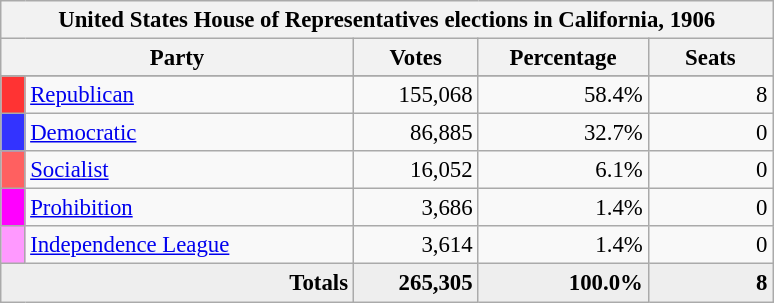<table class="wikitable" style="font-size: 95%;">
<tr>
<th colspan="6">United States House of Representatives elections in California, 1906</th>
</tr>
<tr>
<th colspan=2 style="width: 15em">Party</th>
<th style="width: 5em">Votes</th>
<th style="width: 7em">Percentage</th>
<th style="width: 5em">Seats</th>
</tr>
<tr>
</tr>
<tr>
<th style="background-color:#FF3333; width: 3px"></th>
<td style="width: 130px"><a href='#'>Republican</a></td>
<td align="right">155,068</td>
<td align="right">58.4%</td>
<td align="right">8</td>
</tr>
<tr>
<th style="background-color:#3333FF; width: 3px"></th>
<td style="width: 130px"><a href='#'>Democratic</a></td>
<td align="right">86,885</td>
<td align="right">32.7%</td>
<td align="right">0</td>
</tr>
<tr>
<th style="background-color:#FF6060; width: 3px"></th>
<td style="width: 130px"><a href='#'>Socialist</a></td>
<td align="right">16,052</td>
<td align="right">6.1%</td>
<td align="right">0</td>
</tr>
<tr>
<th style="background-color:#FF00FF; width: 3px"></th>
<td style="width: 130px"><a href='#'>Prohibition</a></td>
<td align="right">3,686</td>
<td align="right">1.4%</td>
<td align="right">0</td>
</tr>
<tr>
<th style="background-color:#FF99FF; width: 3px"></th>
<td style="width: 130px"><a href='#'>Independence League</a></td>
<td align="right">3,614</td>
<td align="right">1.4%</td>
<td align="right">0</td>
</tr>
<tr bgcolor="#EEEEEE">
<td colspan="2" align="right"><strong>Totals</strong></td>
<td align="right"><strong>265,305</strong></td>
<td align="right"><strong>100.0%</strong></td>
<td align="right"><strong>8</strong></td>
</tr>
</table>
